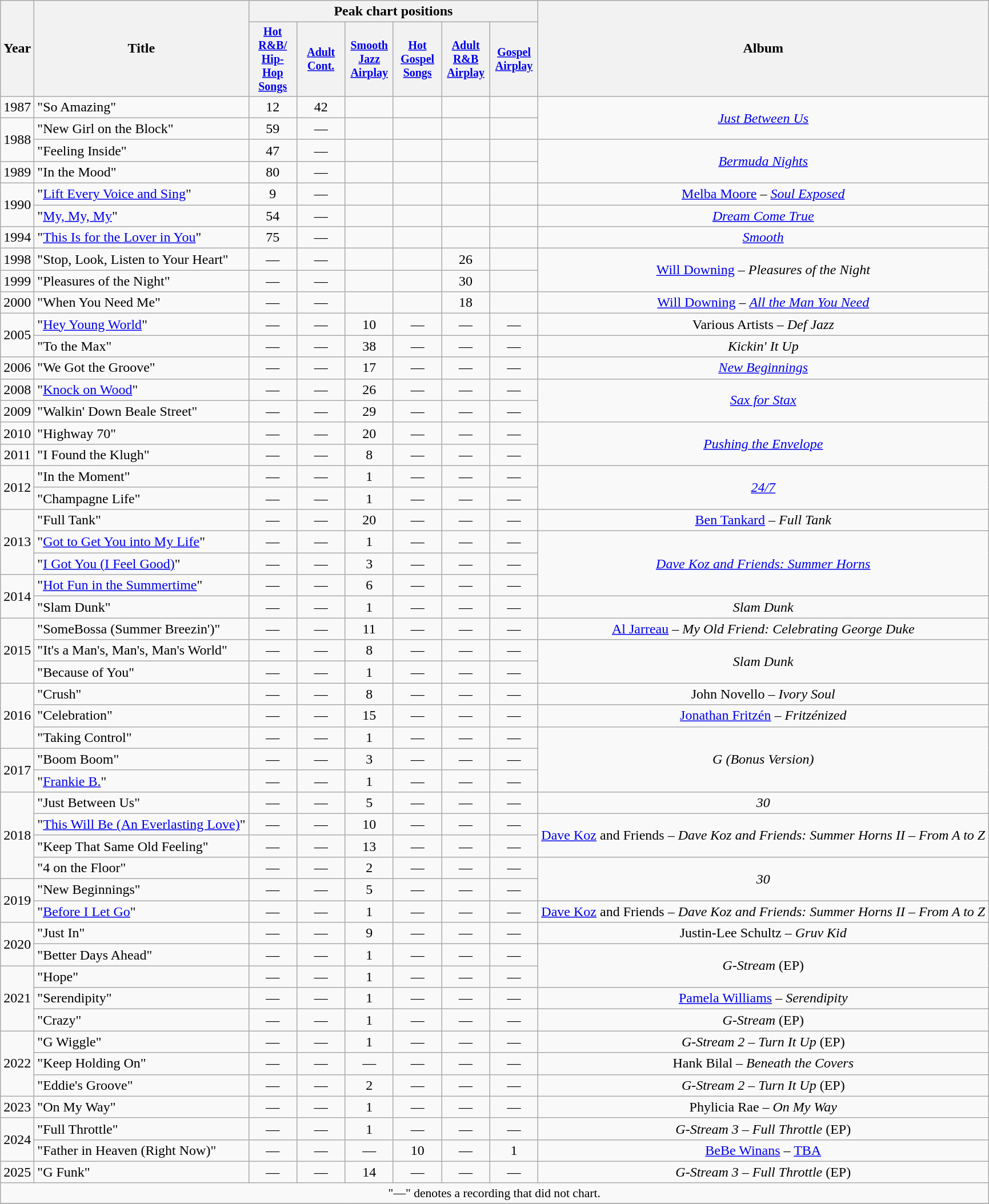<table class="wikitable" style="text-align:center";>
<tr>
<th rowspan="2">Year</th>
<th rowspan="2">Title</th>
<th colspan="6">Peak chart positions</th>
<th rowspan="2">Album</th>
</tr>
<tr style="font-size:smaller;">
<th style="width:50px;"><a href='#'>Hot R&B/<br>Hip-Hop<br>Songs</a><br></th>
<th style="width:50px;"><a href='#'>Adult<br>Cont.</a><br></th>
<th style="width:50px;"><a href='#'>Smooth Jazz<br>Airplay</a><br></th>
<th style="width:50px;"><a href='#'>Hot Gospel<br>Songs</a><br></th>
<th style="width:50px;"><a href='#'>Adult R&B<br>Airplay</a><br></th>
<th style="width:50px;"><a href='#'>Gospel<br>Airplay</a><br></th>
</tr>
<tr>
<td>1987</td>
<td align="left">"So Amazing"</td>
<td>12</td>
<td>42</td>
<td></td>
<td></td>
<td></td>
<td></td>
<td rowspan="2"><em><a href='#'>Just Between Us</a></em></td>
</tr>
<tr>
<td rowspan="2">1988</td>
<td align="left">"New Girl on the Block"</td>
<td>59</td>
<td>—</td>
<td></td>
<td></td>
<td></td>
<td></td>
</tr>
<tr>
<td align="left">"Feeling Inside"</td>
<td>47</td>
<td>—</td>
<td></td>
<td></td>
<td></td>
<td></td>
<td rowspan="2"><em><a href='#'>Bermuda Nights</a></em></td>
</tr>
<tr>
<td>1989</td>
<td align="left">"In the Mood"</td>
<td>80</td>
<td>—</td>
<td></td>
<td></td>
<td></td>
<td></td>
</tr>
<tr>
<td rowspan="2">1990</td>
<td align="left">"<a href='#'>Lift Every Voice and Sing</a>" <br></td>
<td>9</td>
<td>—</td>
<td></td>
<td></td>
<td></td>
<td></td>
<td><a href='#'>Melba Moore</a> – <em><a href='#'>Soul Exposed</a></em></td>
</tr>
<tr>
<td align="left">"<a href='#'>My, My, My</a>"</td>
<td>54</td>
<td>—</td>
<td></td>
<td></td>
<td></td>
<td></td>
<td><em><a href='#'>Dream Come True</a></em></td>
</tr>
<tr>
<td>1994</td>
<td align="left">"<a href='#'>This Is for the Lover in You</a>"</td>
<td>75</td>
<td>—</td>
<td></td>
<td></td>
<td></td>
<td></td>
<td><em><a href='#'>Smooth</a></em></td>
</tr>
<tr>
<td>1998</td>
<td align="left">"Stop, Look, Listen to Your Heart" <br></td>
<td>—</td>
<td>—</td>
<td></td>
<td></td>
<td>26</td>
<td></td>
<td rowspan="2"><a href='#'>Will Downing</a> – <em>Pleasures of the Night</em></td>
</tr>
<tr>
<td>1999</td>
<td align="left">"Pleasures of the Night" <br></td>
<td>—</td>
<td>—</td>
<td></td>
<td></td>
<td>30</td>
<td></td>
</tr>
<tr>
<td>2000</td>
<td align="left">"When You Need Me" <br></td>
<td>—</td>
<td>—</td>
<td></td>
<td></td>
<td>18</td>
<td></td>
<td><a href='#'>Will Downing</a> – <em><a href='#'>All the Man You Need</a></em></td>
</tr>
<tr>
<td rowspan="2">2005</td>
<td align="left">"<a href='#'>Hey Young World</a>" <br></td>
<td>—</td>
<td>—</td>
<td>10</td>
<td>—</td>
<td>—</td>
<td>—</td>
<td>Various Artists – <em>Def Jazz</em></td>
</tr>
<tr>
<td align="left">"To the Max"</td>
<td>—</td>
<td>—</td>
<td>38</td>
<td>—</td>
<td>—</td>
<td>—</td>
<td><em>Kickin' It Up</em></td>
</tr>
<tr>
<td>2006</td>
<td align="left">"We Got the Groove"</td>
<td>—</td>
<td>—</td>
<td>17</td>
<td>—</td>
<td>—</td>
<td>—</td>
<td><em><a href='#'>New Beginnings</a></em></td>
</tr>
<tr>
<td>2008</td>
<td align="left">"<a href='#'>Knock on Wood</a>"</td>
<td>—</td>
<td>—</td>
<td>26</td>
<td>—</td>
<td>—</td>
<td>—</td>
<td rowspan="2"><em><a href='#'>Sax for Stax</a></em></td>
</tr>
<tr>
<td>2009</td>
<td align="left">"Walkin' Down Beale Street"</td>
<td>—</td>
<td>—</td>
<td>29</td>
<td>—</td>
<td>—</td>
<td>—</td>
</tr>
<tr>
<td>2010</td>
<td align="left">"Highway 70"</td>
<td>—</td>
<td>—</td>
<td>20</td>
<td>—</td>
<td>—</td>
<td>—</td>
<td rowspan="2"><em><a href='#'>Pushing the Envelope</a></em></td>
</tr>
<tr>
<td>2011</td>
<td align="left">"I Found the Klugh"</td>
<td>—</td>
<td>—</td>
<td>8</td>
<td>—</td>
<td>—</td>
<td>—</td>
</tr>
<tr>
<td rowspan="2">2012</td>
<td align="left">"In the Moment" <br></td>
<td>—</td>
<td>—</td>
<td>1</td>
<td>—</td>
<td>—</td>
<td>—</td>
<td rowspan="2"><em><a href='#'>24/7</a></em></td>
</tr>
<tr>
<td align="left">"Champagne Life" <br></td>
<td>—</td>
<td>—</td>
<td>1</td>
<td>—</td>
<td>—</td>
<td>—</td>
</tr>
<tr>
<td rowspan="3">2013</td>
<td align="left">"Full Tank" <br></td>
<td>—</td>
<td>—</td>
<td>20</td>
<td>—</td>
<td>—</td>
<td>—</td>
<td><a href='#'>Ben Tankard</a> – <em>Full Tank</em></td>
</tr>
<tr>
<td align="left">"<a href='#'>Got to Get You into My Life</a>" <br></td>
<td>—</td>
<td>—</td>
<td>1</td>
<td>—</td>
<td>—</td>
<td>—</td>
<td rowspan="3"><em><a href='#'>Dave Koz and Friends: Summer Horns</a></em></td>
</tr>
<tr>
<td align="left">"<a href='#'>I Got You (I Feel Good)</a>" <br></td>
<td>—</td>
<td>—</td>
<td>3</td>
<td>—</td>
<td>—</td>
<td>—</td>
</tr>
<tr>
<td rowspan="2">2014</td>
<td align="left">"<a href='#'>Hot Fun in the Summertime</a>" <br></td>
<td>—</td>
<td>—</td>
<td>6</td>
<td>—</td>
<td>—</td>
<td>—</td>
</tr>
<tr>
<td align="left">"Slam Dunk"</td>
<td>—</td>
<td>—</td>
<td>1</td>
<td>—</td>
<td>—</td>
<td>—</td>
<td><em>Slam Dunk</em></td>
</tr>
<tr>
<td rowspan="3">2015</td>
<td align="left">"SomeBossa (Summer Breezin')" <br></td>
<td>—</td>
<td>—</td>
<td>11</td>
<td>—</td>
<td>—</td>
<td>—</td>
<td><a href='#'>Al Jarreau</a> – <em>My Old Friend: Celebrating George Duke</em></td>
</tr>
<tr>
<td align="left">"It's a Man's, Man's, Man's World"</td>
<td>—</td>
<td>—</td>
<td>8</td>
<td>—</td>
<td>—</td>
<td>—</td>
<td rowspan="2"><em>Slam Dunk</em></td>
</tr>
<tr>
<td align="left">"Because of You"</td>
<td>—</td>
<td>—</td>
<td>1</td>
<td>—</td>
<td>—</td>
<td>—</td>
</tr>
<tr>
<td rowspan="3">2016</td>
<td align="left">"Crush" <br></td>
<td>—</td>
<td>—</td>
<td>8</td>
<td>—</td>
<td>—</td>
<td>—</td>
<td>John Novello – <em>Ivory Soul</em></td>
</tr>
<tr>
<td align="left">"Celebration" <br></td>
<td>—</td>
<td>—</td>
<td>15</td>
<td>—</td>
<td>—</td>
<td>—</td>
<td><a href='#'>Jonathan Fritzén</a> – <em>Fritzénized</em></td>
</tr>
<tr>
<td align="left">"Taking Control"</td>
<td>—</td>
<td>—</td>
<td>1</td>
<td>—</td>
<td>—</td>
<td>—</td>
<td rowspan="3"><em>G (Bonus Version)</em></td>
</tr>
<tr>
<td rowspan="2">2017</td>
<td align="left">"Boom Boom"</td>
<td>—</td>
<td>—</td>
<td>3</td>
<td>—</td>
<td>—</td>
<td>—</td>
</tr>
<tr>
<td align="left">"<a href='#'>Frankie B.</a>"</td>
<td>—</td>
<td>—</td>
<td>1</td>
<td>—</td>
<td>—</td>
<td>—</td>
</tr>
<tr>
<td rowspan="4">2018</td>
<td align="left">"Just Between Us"</td>
<td>—</td>
<td>—</td>
<td>5</td>
<td>—</td>
<td>—</td>
<td>—</td>
<td><em>30</em></td>
</tr>
<tr>
<td align="left">"<a href='#'>This Will Be (An Everlasting Love)</a>" <br></td>
<td>—</td>
<td>—</td>
<td>10</td>
<td>—</td>
<td>—</td>
<td>—</td>
<td rowspan="2"><a href='#'>Dave Koz</a> and Friends – <em>Dave Koz and Friends: Summer Horns II – From A to Z</em></td>
</tr>
<tr>
<td align="left">"Keep That Same Old Feeling" <br></td>
<td>—</td>
<td>—</td>
<td>13</td>
<td>—</td>
<td>—</td>
<td>—</td>
</tr>
<tr>
<td align="left">"4 on the Floor"</td>
<td>—</td>
<td>—</td>
<td>2</td>
<td>—</td>
<td>—</td>
<td>—</td>
<td rowspan="2"><em>30</em></td>
</tr>
<tr>
<td rowspan="2">2019</td>
<td align="left">"New Beginnings"</td>
<td>—</td>
<td>—</td>
<td>5</td>
<td>—</td>
<td>—</td>
<td>—</td>
</tr>
<tr>
<td align="left">"<a href='#'>Before I Let Go</a>" <br></td>
<td>—</td>
<td>—</td>
<td>1</td>
<td>—</td>
<td>—</td>
<td>—</td>
<td><a href='#'>Dave Koz</a> and Friends – <em>Dave Koz and Friends: Summer Horns II – From A to Z</em></td>
</tr>
<tr>
<td rowspan="2">2020</td>
<td align="left">"Just In" <br></td>
<td>—</td>
<td>—</td>
<td>9</td>
<td>—</td>
<td>—</td>
<td>—</td>
<td>Justin-Lee Schultz – <em>Gruv Kid</em></td>
</tr>
<tr>
<td align="left">"Better Days Ahead"</td>
<td>—</td>
<td>—</td>
<td>1</td>
<td>—</td>
<td>—</td>
<td>—</td>
<td rowspan="2"><em>G-Stream</em> (EP)</td>
</tr>
<tr>
<td rowspan="3">2021</td>
<td align="left">"Hope"</td>
<td>—</td>
<td>—</td>
<td>1</td>
<td>—</td>
<td>—</td>
<td>—</td>
</tr>
<tr>
<td align="left">"Serendipity" <br></td>
<td>—</td>
<td>—</td>
<td>1</td>
<td>—</td>
<td>—</td>
<td>—</td>
<td><a href='#'>Pamela Williams</a> – <em>Serendipity</em></td>
</tr>
<tr>
<td align="left">"Crazy"</td>
<td>—</td>
<td>—</td>
<td>1</td>
<td>—</td>
<td>—</td>
<td>—</td>
<td><em>G-Stream</em> (EP)</td>
</tr>
<tr>
<td rowspan="3">2022</td>
<td align="left">"G Wiggle"</td>
<td>—</td>
<td>—</td>
<td>1</td>
<td>—</td>
<td>—</td>
<td>—</td>
<td><em>G-Stream 2 – Turn It Up</em> (EP)</td>
</tr>
<tr>
<td align="left">"Keep Holding On"</td>
<td>—</td>
<td>—</td>
<td>—</td>
<td>—</td>
<td>—</td>
<td>—</td>
<td>Hank Bilal – <em>Beneath the Covers</em></td>
</tr>
<tr>
<td align="left">"Eddie's Groove"</td>
<td>—</td>
<td>—</td>
<td>2</td>
<td>—</td>
<td>—</td>
<td>—</td>
<td><em>G-Stream 2 – Turn It Up</em> (EP)</td>
</tr>
<tr>
<td>2023</td>
<td align="left">"On My Way" <br></td>
<td>—</td>
<td>—</td>
<td>1</td>
<td>—</td>
<td>—</td>
<td>—</td>
<td>Phylicia Rae – <em>On My Way</em></td>
</tr>
<tr>
<td rowspan="2">2024</td>
<td align="left">"Full Throttle"</td>
<td>—</td>
<td>—</td>
<td>1</td>
<td>—</td>
<td>—</td>
<td>—</td>
<td><em>G-Stream 3 – Full Throttle</em> (EP)</td>
</tr>
<tr>
<td align="left">"Father in Heaven (Right Now)" <br></td>
<td>—</td>
<td>—</td>
<td>—</td>
<td>10</td>
<td>—</td>
<td>1</td>
<td><a href='#'>BeBe Winans</a> – <a href='#'>TBA</a></td>
</tr>
<tr>
<td>2025</td>
<td align="left">"G Funk" <br></td>
<td>—</td>
<td>—</td>
<td>14</td>
<td>—</td>
<td>—</td>
<td>—</td>
<td><em>G-Stream 3 – Full Throttle</em> (EP)</td>
</tr>
<tr>
<td colspan="9" style="font-size:90%">"—" denotes a recording that did not chart.</td>
</tr>
<tr>
</tr>
</table>
